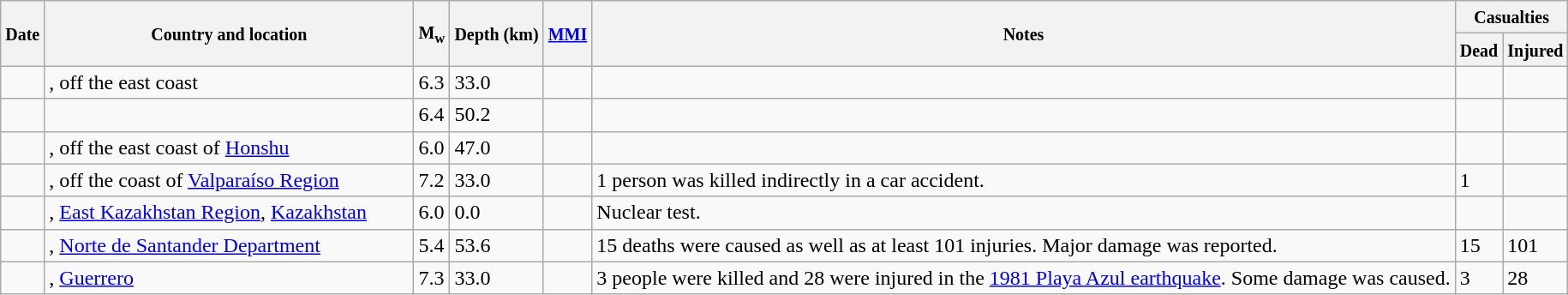<table class="wikitable sortable sort-under" style="border:1px black;  margin-left:1em;">
<tr>
<th rowspan="2"><small>Date</small></th>
<th rowspan="2" style="width: 280px"><small>Country and location</small></th>
<th rowspan="2"><small>M<sub>w</sub></small></th>
<th rowspan="2"><small>Depth (km)</small></th>
<th rowspan="2"><small><a href='#'>MMI</a></small></th>
<th rowspan="2" class="unsortable"><small>Notes</small></th>
<th colspan="2"><small>Casualties</small></th>
</tr>
<tr>
<th><small>Dead</small></th>
<th><small>Injured</small></th>
</tr>
<tr>
<td></td>
<td>, off the east coast</td>
<td>6.3</td>
<td>33.0</td>
<td></td>
<td></td>
<td></td>
<td></td>
</tr>
<tr>
<td></td>
<td></td>
<td>6.4</td>
<td>50.2</td>
<td></td>
<td></td>
<td></td>
<td></td>
</tr>
<tr>
<td></td>
<td>, off the east coast of <a href='#'>Honshu</a></td>
<td>6.0</td>
<td>47.0</td>
<td></td>
<td></td>
<td></td>
<td></td>
</tr>
<tr>
<td></td>
<td>, off the coast of <a href='#'>Valparaíso Region</a></td>
<td>7.2</td>
<td>33.0</td>
<td></td>
<td>1 person was killed indirectly in a car accident.</td>
<td>1</td>
<td></td>
</tr>
<tr>
<td></td>
<td>, <a href='#'>East Kazakhstan Region</a>, <a href='#'>Kazakhstan</a></td>
<td>6.0</td>
<td>0.0</td>
<td></td>
<td>Nuclear test.</td>
<td></td>
<td></td>
</tr>
<tr>
<td></td>
<td>, <a href='#'>Norte de Santander Department</a></td>
<td>5.4</td>
<td>53.6</td>
<td></td>
<td>15 deaths were caused as well as at least 101 injuries. Major damage was reported.</td>
<td>15</td>
<td>101</td>
</tr>
<tr>
<td></td>
<td>, <a href='#'>Guerrero</a></td>
<td>7.3</td>
<td>33.0</td>
<td></td>
<td>3 people were killed and 28 were injured in the <a href='#'>1981 Playa Azul earthquake</a>. Some damage was caused.</td>
<td>3</td>
<td>28</td>
</tr>
</table>
